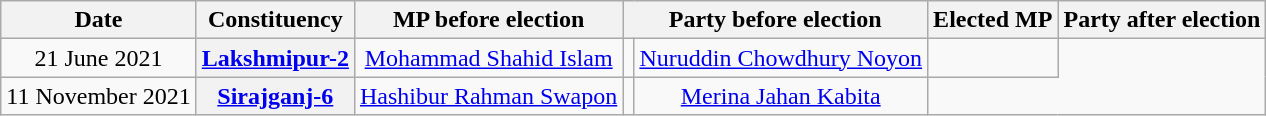<table class="wikitable sortable" style="text-align:center;">
<tr>
<th>Date</th>
<th>Constituency</th>
<th>MP before election</th>
<th colspan="2">Party before election</th>
<th>Elected MP</th>
<th colspan="2">Party after election</th>
</tr>
<tr>
<td>21 June 2021</td>
<th><a href='#'>Lakshmipur-2</a></th>
<td><a href='#'>Mohammad Shahid Islam</a></td>
<td></td>
<td><a href='#'>Nuruddin Chowdhury Noyon</a></td>
<td></td>
</tr>
<tr>
<td>11 November 2021</td>
<th><a href='#'>Sirajganj-6</a></th>
<td><a href='#'>Hashibur Rahman Swapon</a></td>
<td></td>
<td><a href='#'>Merina Jahan Kabita</a></td>
</tr>
</table>
